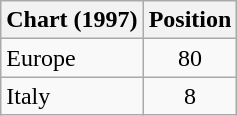<table class="wikitable">
<tr>
<th>Chart (1997)</th>
<th>Position</th>
</tr>
<tr>
<td>Europe</td>
<td align="center">80</td>
</tr>
<tr>
<td>Italy</td>
<td align="center">8</td>
</tr>
</table>
